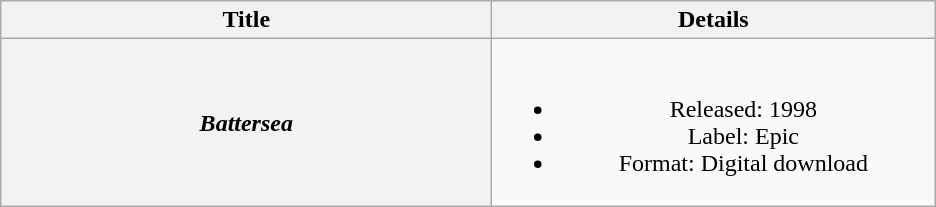<table class="wikitable plainrowheaders" style="text-align:center;">
<tr>
<th scope="col" style="width:20em;">Title</th>
<th scope="col" style="width:18em;">Details</th>
</tr>
<tr>
<th scope="row"><em>Battersea</em></th>
<td><br><ul><li>Released: 1998</li><li>Label: Epic</li><li>Format: Digital download</li></ul></td>
</tr>
</table>
